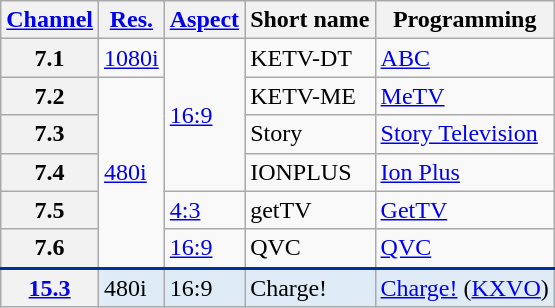<table class="wikitable">
<tr>
<th scope = "col"><a href='#'>Channel</a></th>
<th scope = "col"><a href='#'>Res.</a></th>
<th scope = "col"><a href='#'>Aspect</a></th>
<th scope = "col">Short name</th>
<th scope = "col">Programming</th>
</tr>
<tr>
<th scope = "row">7.1</th>
<td><a href='#'>1080i</a></td>
<td rowspan="4"><a href='#'>16:9</a></td>
<td>KETV-DT</td>
<td><a href='#'>ABC</a></td>
</tr>
<tr>
<th scope = "row">7.2</th>
<td rowspan="5"><a href='#'>480i</a></td>
<td>KETV-ME</td>
<td><a href='#'>MeTV</a></td>
</tr>
<tr>
<th scope = "row">7.3</th>
<td>Story</td>
<td><a href='#'>Story Television</a></td>
</tr>
<tr>
<th scope = "row">7.4</th>
<td>IONPLUS</td>
<td><a href='#'>Ion Plus</a></td>
</tr>
<tr>
<th scope = "row">7.5</th>
<td><a href='#'>4:3</a></td>
<td>getTV</td>
<td><a href='#'>GetTV</a></td>
</tr>
<tr>
<th scope = "row">7.6</th>
<td><a href='#'>16:9</a></td>
<td>QVC</td>
<td><a href='#'>QVC</a></td>
</tr>
<tr style="background-color:#DFEBF6; border-top: 2px solid #003399;">
<th scope = "row"><a href='#'>15.3</a></th>
<td>480i</td>
<td>16:9</td>
<td>Charge!</td>
<td><a href='#'>Charge!</a> (<a href='#'>KXVO</a>)</td>
</tr>
</table>
